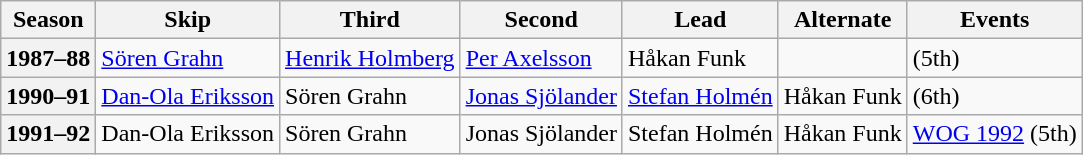<table class="wikitable">
<tr>
<th scope="col">Season</th>
<th scope="col">Skip</th>
<th scope="col">Third</th>
<th scope="col">Second</th>
<th scope="col">Lead</th>
<th scope="col">Alternate</th>
<th scope="col">Events</th>
</tr>
<tr>
<th scope="row">1987–88</th>
<td><a href='#'>Sören Grahn</a></td>
<td><a href='#'>Henrik Holmberg</a></td>
<td><a href='#'>Per Axelsson</a></td>
<td>Håkan Funk</td>
<td></td>
<td> (5th)</td>
</tr>
<tr>
<th scope="row">1990–91</th>
<td><a href='#'>Dan-Ola Eriksson</a></td>
<td>Sören Grahn</td>
<td><a href='#'>Jonas Sjölander</a></td>
<td><a href='#'>Stefan Holmén</a></td>
<td>Håkan Funk</td>
<td> (6th)</td>
</tr>
<tr>
<th scope="row">1991–92</th>
<td>Dan-Ola Eriksson</td>
<td>Sören Grahn</td>
<td>Jonas Sjölander</td>
<td>Stefan Holmén</td>
<td>Håkan Funk</td>
<td><a href='#'>WOG 1992</a> (5th)</td>
</tr>
</table>
